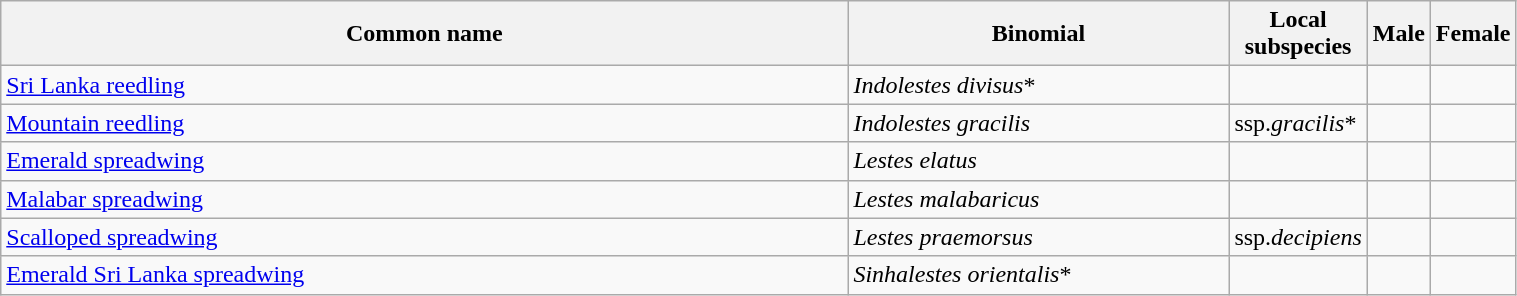<table width=80% class="wikitable">
<tr>
<th width=70%>Common name</th>
<th width=100%>Binomial</th>
<th width=20%>Local subspecies</th>
<th width=20%>Male</th>
<th width=20%>Female</th>
</tr>
<tr>
<td><a href='#'>Sri Lanka reedling</a></td>
<td><em>Indolestes divisus</em>*</td>
<td></td>
<td></td>
<td></td>
</tr>
<tr>
<td><a href='#'>Mountain reedling</a></td>
<td><em>Indolestes gracilis</em></td>
<td>ssp.<em>gracilis</em>*</td>
<td></td>
<td></td>
</tr>
<tr>
<td><a href='#'>Emerald spreadwing</a></td>
<td><em>Lestes elatus</em></td>
<td></td>
<td></td>
<td></td>
</tr>
<tr>
<td><a href='#'>Malabar spreadwing</a></td>
<td><em>Lestes malabaricus</em></td>
<td></td>
<td></td>
<td></td>
</tr>
<tr>
<td><a href='#'>Scalloped spreadwing</a></td>
<td><em>Lestes praemorsus</em></td>
<td>ssp.<em>decipiens</em></td>
<td></td>
<td></td>
</tr>
<tr>
<td><a href='#'>Emerald Sri Lanka spreadwing</a></td>
<td><em>Sinhalestes orientalis</em>*</td>
<td></td>
<td></td>
<td></td>
</tr>
</table>
